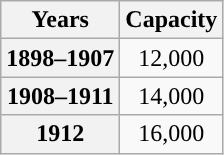<table class="wikitable">
<tr>
<th scope="row">Years</th>
<th scope="row">Capacity</th>
</tr>
<tr>
<th scope="row">1898–1907</th>
<td style="text-align:center">12,000</td>
</tr>
<tr>
<th scope="row">1908–1911</th>
<td style="text-align:center">14,000</td>
</tr>
<tr>
<th scope="row">1912</th>
<td style="text-align:center">16,000</td>
</tr>
</table>
